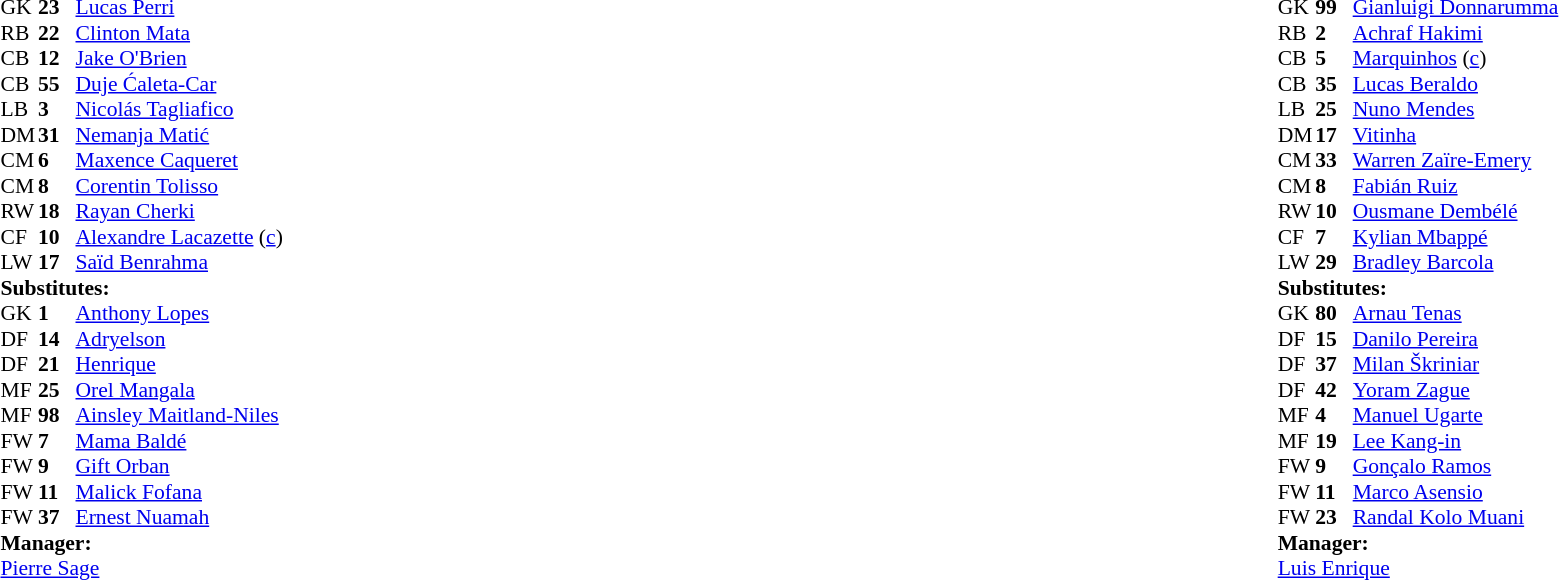<table width="100%">
<tr>
<td valign="top" width="40%"><br><table style="font-size:90%" cellspacing="0" cellpadding="0">
<tr>
<th width=25></th>
<th width=25></th>
</tr>
<tr>
<td>GK</td>
<td><strong>23</strong></td>
<td> <a href='#'>Lucas Perri</a></td>
</tr>
<tr>
<td>RB</td>
<td><strong>22</strong></td>
<td> <a href='#'>Clinton Mata</a></td>
<td></td>
<td></td>
</tr>
<tr>
<td>CB</td>
<td><strong>12</strong></td>
<td> <a href='#'>Jake O'Brien</a></td>
</tr>
<tr>
<td>CB</td>
<td><strong>55</strong></td>
<td> <a href='#'>Duje Ćaleta-Car</a></td>
<td></td>
</tr>
<tr>
<td>LB</td>
<td><strong>3</strong></td>
<td> <a href='#'>Nicolás Tagliafico</a></td>
<td></td>
</tr>
<tr>
<td>DM</td>
<td><strong>31</strong></td>
<td> <a href='#'>Nemanja Matić</a></td>
<td></td>
<td></td>
</tr>
<tr>
<td>CM</td>
<td><strong>6</strong></td>
<td> <a href='#'>Maxence Caqueret</a></td>
</tr>
<tr>
<td>CM</td>
<td><strong>8</strong></td>
<td> <a href='#'>Corentin Tolisso</a></td>
<td></td>
<td></td>
</tr>
<tr>
<td>RW</td>
<td><strong>18</strong></td>
<td> <a href='#'>Rayan Cherki</a></td>
<td></td>
<td></td>
</tr>
<tr>
<td>CF</td>
<td><strong>10</strong></td>
<td> <a href='#'>Alexandre Lacazette</a> (<a href='#'>c</a>)</td>
</tr>
<tr>
<td>LW</td>
<td><strong>17</strong></td>
<td> <a href='#'>Saïd Benrahma</a></td>
<td></td>
<td></td>
</tr>
<tr>
<td colspan=3><strong>Substitutes:</strong></td>
</tr>
<tr>
<td>GK</td>
<td><strong>1</strong></td>
<td> <a href='#'>Anthony Lopes</a></td>
</tr>
<tr>
<td>DF</td>
<td><strong>14</strong></td>
<td> <a href='#'>Adryelson</a></td>
</tr>
<tr>
<td>DF</td>
<td><strong>21</strong></td>
<td> <a href='#'>Henrique</a></td>
</tr>
<tr>
<td>MF</td>
<td><strong>25</strong></td>
<td> <a href='#'>Orel Mangala</a></td>
<td></td>
<td></td>
</tr>
<tr>
<td>MF</td>
<td><strong>98</strong></td>
<td> <a href='#'>Ainsley Maitland-Niles</a></td>
<td></td>
<td></td>
</tr>
<tr>
<td>FW</td>
<td><strong>7</strong></td>
<td> <a href='#'>Mama Baldé</a></td>
<td></td>
<td></td>
</tr>
<tr>
<td>FW</td>
<td><strong>9</strong></td>
<td> <a href='#'>Gift Orban</a></td>
</tr>
<tr>
<td>FW</td>
<td><strong>11</strong></td>
<td> <a href='#'>Malick Fofana</a></td>
<td></td>
<td></td>
</tr>
<tr>
<td>FW</td>
<td><strong>37</strong></td>
<td> <a href='#'>Ernest Nuamah</a></td>
<td></td>
<td></td>
</tr>
<tr>
<td colspan=3><strong>Manager:</strong></td>
</tr>
<tr>
<td colspan=3> <a href='#'>Pierre Sage</a></td>
</tr>
</table>
</td>
<td valign="top"></td>
<td valign="top" width="50%"><br><table style="font-size:90%; margin:auto" cellspacing="0" cellpadding="0">
<tr>
<th width=25></th>
<th width=25></th>
</tr>
<tr>
<td>GK</td>
<td><strong>99</strong></td>
<td> <a href='#'>Gianluigi Donnarumma</a></td>
</tr>
<tr>
<td>RB</td>
<td><strong>2</strong></td>
<td> <a href='#'>Achraf Hakimi</a></td>
</tr>
<tr>
<td>CB</td>
<td><strong>5</strong></td>
<td> <a href='#'>Marquinhos</a> (<a href='#'>c</a>)</td>
</tr>
<tr>
<td>CB</td>
<td><strong>35</strong></td>
<td> <a href='#'>Lucas Beraldo</a></td>
</tr>
<tr>
<td>LB</td>
<td><strong>25</strong></td>
<td> <a href='#'>Nuno Mendes</a></td>
</tr>
<tr>
<td>DM</td>
<td><strong>17</strong></td>
<td> <a href='#'>Vitinha</a></td>
</tr>
<tr>
<td>CM</td>
<td><strong>33</strong></td>
<td> <a href='#'>Warren Zaïre-Emery</a></td>
</tr>
<tr>
<td>CM</td>
<td><strong>8</strong></td>
<td> <a href='#'>Fabián Ruiz</a></td>
</tr>
<tr>
<td>RW</td>
<td><strong>10</strong></td>
<td> <a href='#'>Ousmane Dembélé</a></td>
<td></td>
<td></td>
</tr>
<tr>
<td>CF</td>
<td><strong>7</strong></td>
<td> <a href='#'>Kylian Mbappé</a></td>
</tr>
<tr>
<td>LW</td>
<td><strong>29</strong></td>
<td> <a href='#'>Bradley Barcola</a></td>
<td></td>
<td></td>
</tr>
<tr>
<td colspan=3><strong>Substitutes:</strong></td>
</tr>
<tr>
<td>GK</td>
<td><strong>80</strong></td>
<td> <a href='#'>Arnau Tenas</a></td>
</tr>
<tr>
<td>DF</td>
<td><strong>15</strong></td>
<td> <a href='#'>Danilo Pereira</a></td>
</tr>
<tr>
<td>DF</td>
<td><strong>37</strong></td>
<td> <a href='#'>Milan Škriniar</a></td>
</tr>
<tr>
<td>DF</td>
<td><strong>42</strong></td>
<td> <a href='#'>Yoram Zague</a></td>
</tr>
<tr>
<td>MF</td>
<td><strong>4</strong></td>
<td> <a href='#'>Manuel Ugarte</a></td>
</tr>
<tr>
<td>MF</td>
<td><strong>19</strong></td>
<td> <a href='#'>Lee Kang-in</a></td>
<td></td>
<td></td>
</tr>
<tr>
<td>FW</td>
<td><strong>9</strong></td>
<td> <a href='#'>Gonçalo Ramos</a></td>
</tr>
<tr>
<td>FW</td>
<td><strong>11</strong></td>
<td> <a href='#'>Marco Asensio</a></td>
<td></td>
<td></td>
</tr>
<tr>
<td>FW</td>
<td><strong>23</strong></td>
<td> <a href='#'>Randal Kolo Muani</a></td>
</tr>
<tr>
<td colspan=3><strong>Manager:</strong></td>
</tr>
<tr>
<td colspan=3> <a href='#'>Luis Enrique</a></td>
</tr>
</table>
</td>
</tr>
</table>
